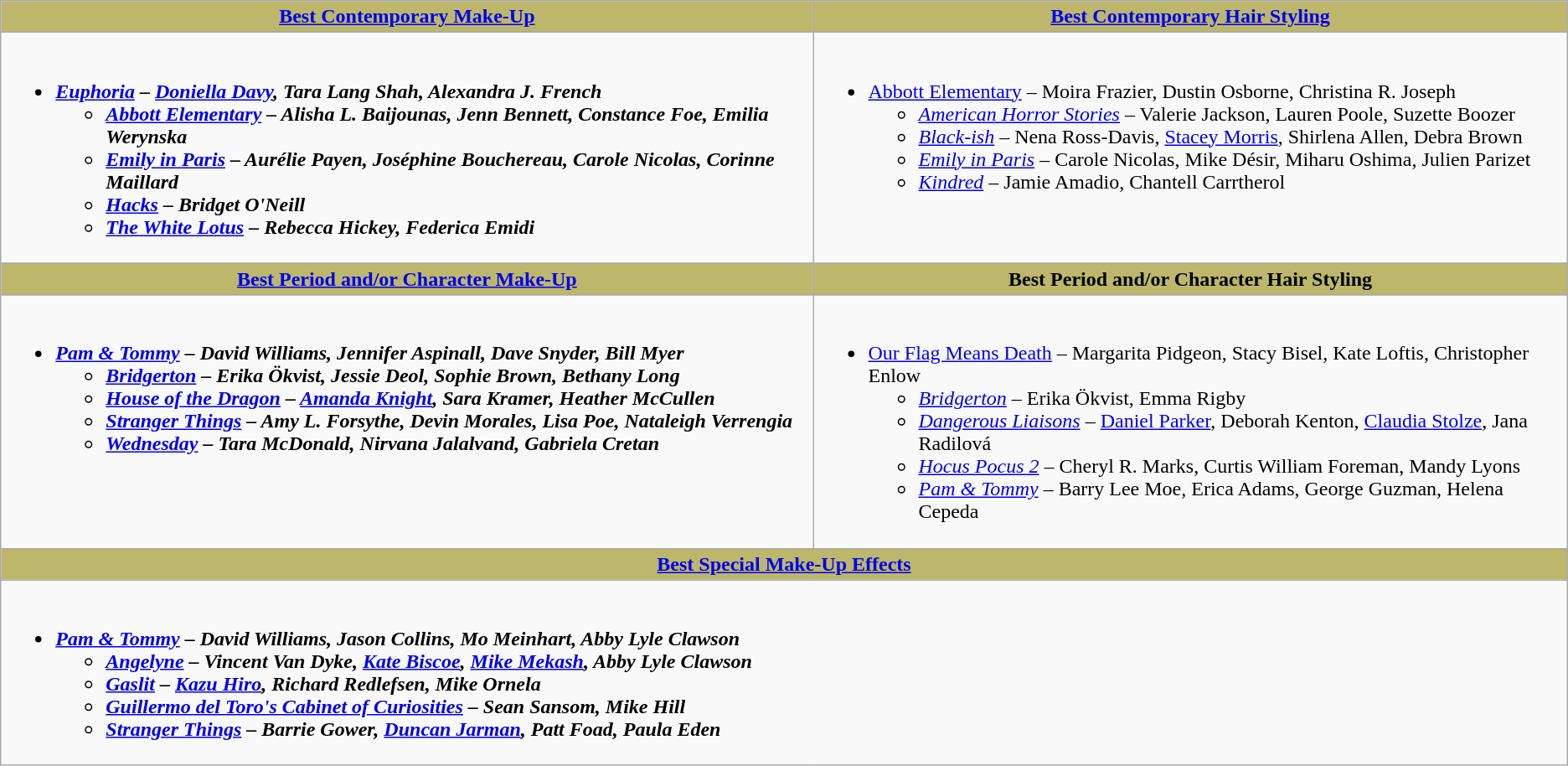<table class=wikitable>
<tr>
<th style="background:#BDB76B;"><a href='#'>Best Contemporary Make-Up</a></th>
<th style="background:#BDB76B;"><a href='#'>Best Contemporary Hair Styling</a></th>
</tr>
<tr>
<td valign="top"><br><ul><li><strong><em><a href='#'>Euphoria</a><em> – <a href='#'>Doniella Davy</a>, Tara Lang Shah, Alexandra J. French<strong><ul><li></em><a href='#'>Abbott Elementary</a><em> – Alisha L. Baijounas, Jenn Bennett, Constance Foe, Emilia Werynska</li><li></em><a href='#'>Emily in Paris</a><em> – Aurélie Payen, Joséphine Bouchereau, Carole Nicolas, Corinne Maillard</li><li></em><a href='#'>Hacks</a><em> – Bridget O'Neill</li><li></em><a href='#'>The White Lotus</a><em> – Rebecca Hickey, Federica Emidi</li></ul></li></ul></td>
<td valign="top"><br><ul><li></em></strong><a href='#'>Abbott Elementary</a></em> – Moira Frazier, Dustin Osborne, Christina R. Joseph</strong><ul><li><em><a href='#'>American Horror Stories</a></em> – Valerie Jackson, Lauren Poole, Suzette Boozer</li><li><em><a href='#'>Black-ish</a></em> – Nena Ross-Davis, <a href='#'>Stacey Morris</a>, Shirlena Allen, Debra Brown</li><li><em><a href='#'>Emily in Paris</a></em> – Carole Nicolas, Mike Désir, Miharu Oshima, Julien Parizet</li><li><em><a href='#'>Kindred</a></em> – Jamie Amadio, Chantell Carrtherol</li></ul></li></ul></td>
</tr>
<tr>
<th style="background:#BDB76B;"><a href='#'>Best Period and/or Character Make-Up</a></th>
<th style="background:#BDB76B;">Best Period and/or Character Hair Styling</th>
</tr>
<tr>
<td valign="top"><br><ul><li><strong><em><a href='#'>Pam & Tommy</a><em> – David Williams, Jennifer Aspinall, Dave Snyder, Bill Myer<strong><ul><li></em><a href='#'>Bridgerton</a><em> – Erika Ökvist, Jessie Deol, Sophie Brown, Bethany Long</li><li></em><a href='#'>House of the Dragon</a><em> – <a href='#'>Amanda Knight</a>, Sara Kramer, Heather McCullen</li><li></em><a href='#'>Stranger Things</a><em> – Amy L. Forsythe, Devin Morales, Lisa Poe, Nataleigh Verrengia</li><li></em><a href='#'>Wednesday</a><em> – Tara McDonald, Nirvana Jalalvand, Gabriela Cretan</li></ul></li></ul></td>
<td valign="top"><br><ul><li></em></strong><a href='#'>Our Flag Means Death</a></em> – Margarita Pidgeon, Stacy Bisel, Kate Loftis, Christopher Enlow</strong><ul><li><em><a href='#'>Bridgerton</a></em> – Erika Ökvist, Emma Rigby</li><li><em><a href='#'>Dangerous Liaisons</a></em> – <a href='#'>Daniel Parker</a>, Deborah Kenton, <a href='#'>Claudia Stolze</a>, Jana Radilová</li><li><em><a href='#'>Hocus Pocus 2</a></em> – Cheryl R. Marks, Curtis William Foreman, Mandy Lyons</li><li><em><a href='#'>Pam & Tommy</a></em> – Barry Lee Moe, Erica Adams, George Guzman, Helena Cepeda</li></ul></li></ul></td>
</tr>
<tr>
<th colspan="2" style="background:#BDB76B;"><a href='#'>Best Special Make-Up Effects</a></th>
</tr>
<tr>
<td colspan="2" valign="top"><br><ul><li><strong><em><a href='#'>Pam & Tommy</a><em> – David Williams, Jason Collins, Mo Meinhart, Abby Lyle Clawson<strong><ul><li></em><a href='#'>Angelyne</a><em> – Vincent Van Dyke, <a href='#'>Kate Biscoe</a>, <a href='#'>Mike Mekash</a>, Abby Lyle Clawson</li><li></em><a href='#'>Gaslit</a><em> – <a href='#'>Kazu Hiro</a>, Richard Redlefsen, Mike Ornela</li><li></em><a href='#'>Guillermo del Toro's Cabinet of Curiosities</a><em> – Sean Sansom, Mike Hill</li><li></em><a href='#'>Stranger Things</a><em> – Barrie Gower, <a href='#'>Duncan Jarman</a>, Patt Foad, Paula Eden</li></ul></li></ul></td>
</tr>
</table>
